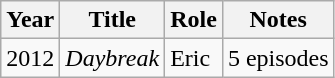<table class="wikitable">
<tr>
<th>Year</th>
<th>Title</th>
<th>Role</th>
<th class="unsortable">Notes</th>
</tr>
<tr>
<td>2012</td>
<td><em>Daybreak</em></td>
<td>Eric</td>
<td>5 episodes</td>
</tr>
</table>
